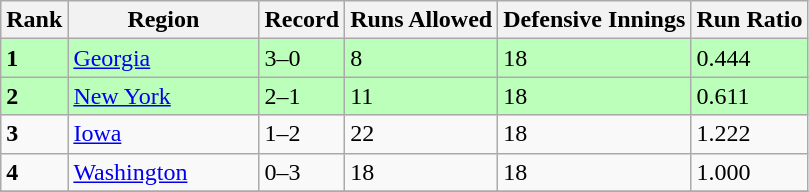<table class="wikitable">
<tr>
<th>Rank</th>
<th>Region</th>
<th>Record</th>
<th>Runs Allowed</th>
<th>Defensive Innings</th>
<th>Run Ratio</th>
</tr>
<tr bgcolor="bbffbb">
<td><strong>1</strong></td>
<td align="left" width="120"> <a href='#'>Georgia</a></td>
<td>3–0</td>
<td>8</td>
<td>18</td>
<td>0.444</td>
</tr>
<tr bgcolor="bbffbb">
<td><strong>2</strong></td>
<td align="left" width="120"> <a href='#'>New York</a></td>
<td>2–1</td>
<td>11</td>
<td>18</td>
<td>0.611</td>
</tr>
<tr>
<td><strong>3</strong></td>
<td align="left" width="120"> <a href='#'>Iowa</a></td>
<td>1–2</td>
<td>22</td>
<td>18</td>
<td>1.222</td>
</tr>
<tr>
<td><strong>4</strong></td>
<td align="left" width="120"> <a href='#'>Washington</a></td>
<td>0–3</td>
<td>18</td>
<td>18</td>
<td>1.000</td>
</tr>
<tr>
</tr>
</table>
